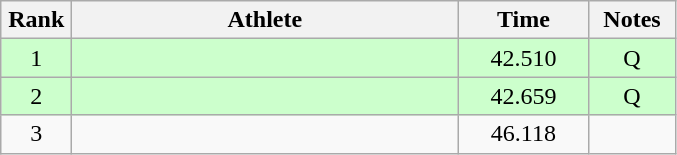<table class=wikitable style="text-align:center">
<tr>
<th width=40>Rank</th>
<th width=250>Athlete</th>
<th width=80>Time</th>
<th width=50>Notes</th>
</tr>
<tr bgcolor="ccffcc">
<td>1</td>
<td align=left></td>
<td>42.510</td>
<td>Q</td>
</tr>
<tr bgcolor="ccffcc">
<td>2</td>
<td align=left></td>
<td>42.659</td>
<td>Q</td>
</tr>
<tr>
<td>3</td>
<td align=left></td>
<td>46.118</td>
<td></td>
</tr>
</table>
